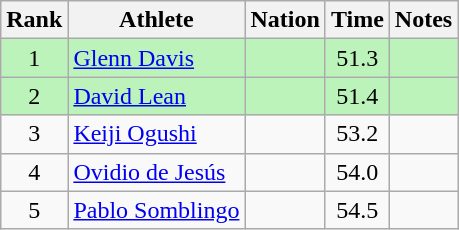<table class="wikitable sortable" style="text-align:center">
<tr>
<th>Rank</th>
<th>Athlete</th>
<th>Nation</th>
<th>Time</th>
<th>Notes</th>
</tr>
<tr bgcolor=bbf3bb>
<td>1</td>
<td align="left"><a href='#'>Glenn Davis</a></td>
<td align="left"></td>
<td>51.3</td>
<td></td>
</tr>
<tr bgcolor=bbf3bb>
<td>2</td>
<td align="left"><a href='#'>David Lean</a></td>
<td align="left"></td>
<td>51.4</td>
<td></td>
</tr>
<tr>
<td>3</td>
<td align="left"><a href='#'>Keiji Ogushi</a></td>
<td align="left"></td>
<td>53.2</td>
<td></td>
</tr>
<tr>
<td>4</td>
<td align="left"><a href='#'>Ovidio de Jesús</a></td>
<td align="left"></td>
<td>54.0</td>
<td></td>
</tr>
<tr>
<td>5</td>
<td align="left"><a href='#'>Pablo Somblingo</a></td>
<td align="left"></td>
<td>54.5</td>
<td></td>
</tr>
</table>
